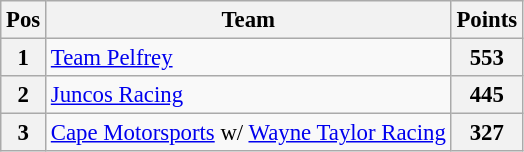<table class="wikitable" style="font-size: 95%;">
<tr>
<th>Pos</th>
<th>Team</th>
<th>Points</th>
</tr>
<tr>
<th>1</th>
<td><a href='#'>Team Pelfrey</a></td>
<th>553</th>
</tr>
<tr>
<th>2</th>
<td><a href='#'>Juncos Racing</a></td>
<th>445</th>
</tr>
<tr>
<th>3</th>
<td><a href='#'>Cape Motorsports</a> w/ <a href='#'>Wayne Taylor Racing</a></td>
<th>327</th>
</tr>
</table>
